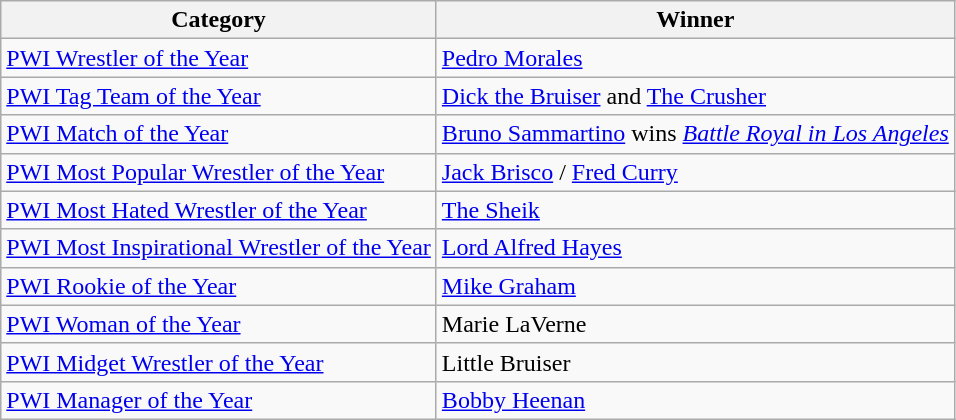<table class="wikitable">
<tr>
<th>Category</th>
<th>Winner</th>
</tr>
<tr>
<td><a href='#'>PWI Wrestler of the Year</a></td>
<td><a href='#'>Pedro Morales</a></td>
</tr>
<tr>
<td><a href='#'>PWI Tag Team of the Year</a></td>
<td><a href='#'>Dick the Bruiser</a> and <a href='#'>The Crusher</a></td>
</tr>
<tr>
<td><a href='#'>PWI Match of the Year</a></td>
<td><a href='#'>Bruno Sammartino</a> wins <a href='#'><em>Battle Royal in Los Angeles</em></a></td>
</tr>
<tr>
<td><a href='#'>PWI Most Popular Wrestler of the Year</a></td>
<td><a href='#'>Jack Brisco</a> / <a href='#'>Fred Curry</a></td>
</tr>
<tr>
<td><a href='#'>PWI Most Hated Wrestler of the Year</a></td>
<td><a href='#'>The Sheik</a></td>
</tr>
<tr>
<td><a href='#'>PWI Most Inspirational Wrestler of the Year</a></td>
<td><a href='#'>Lord Alfred Hayes</a></td>
</tr>
<tr>
<td><a href='#'>PWI Rookie of the Year</a></td>
<td><a href='#'>Mike Graham</a></td>
</tr>
<tr>
<td><a href='#'>PWI Woman of the Year</a></td>
<td>Marie LaVerne</td>
</tr>
<tr>
<td><a href='#'>PWI Midget Wrestler of the Year</a></td>
<td>Little Bruiser</td>
</tr>
<tr>
<td><a href='#'>PWI Manager of the Year</a></td>
<td><a href='#'>Bobby Heenan</a></td>
</tr>
</table>
